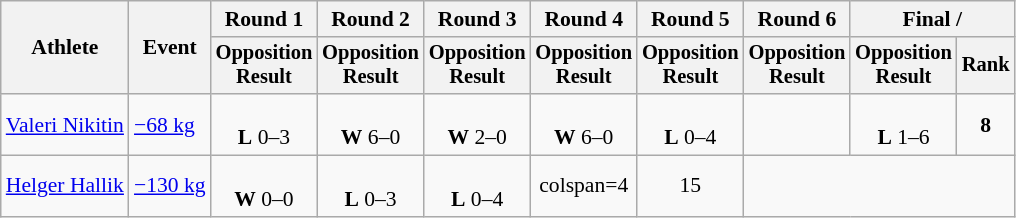<table class="wikitable" style="font-size:90%">
<tr>
<th rowspan="2">Athlete</th>
<th rowspan="2">Event</th>
<th>Round 1</th>
<th>Round 2</th>
<th>Round 3</th>
<th>Round 4</th>
<th>Round 5</th>
<th>Round 6</th>
<th colspan=2>Final / </th>
</tr>
<tr style="font-size: 95%">
<th>Opposition<br>Result</th>
<th>Opposition<br>Result</th>
<th>Opposition<br>Result</th>
<th>Opposition<br>Result</th>
<th>Opposition<br>Result</th>
<th>Opposition<br>Result</th>
<th>Opposition<br>Result</th>
<th>Rank</th>
</tr>
<tr align=center>
<td align=left><a href='#'>Valeri Nikitin</a></td>
<td align=left><a href='#'>−68 kg</a></td>
<td><br><strong>L</strong> 0–3</td>
<td><br><strong>W</strong> 6–0</td>
<td><br><strong>W</strong> 2–0</td>
<td><br><strong>W</strong> 6–0</td>
<td><br><strong>L</strong> 0–4</td>
<td></td>
<td><br><strong>L</strong> 1–6</td>
<td><strong>8</strong></td>
</tr>
<tr align=center>
<td align=left><a href='#'>Helger Hallik</a></td>
<td align=left><a href='#'>−130 kg</a></td>
<td><br><strong>W</strong> 0–0</td>
<td><br><strong>L</strong> 0–3</td>
<td><br><strong>L</strong> 0–4</td>
<td>colspan=4 </td>
<td>15</td>
</tr>
</table>
